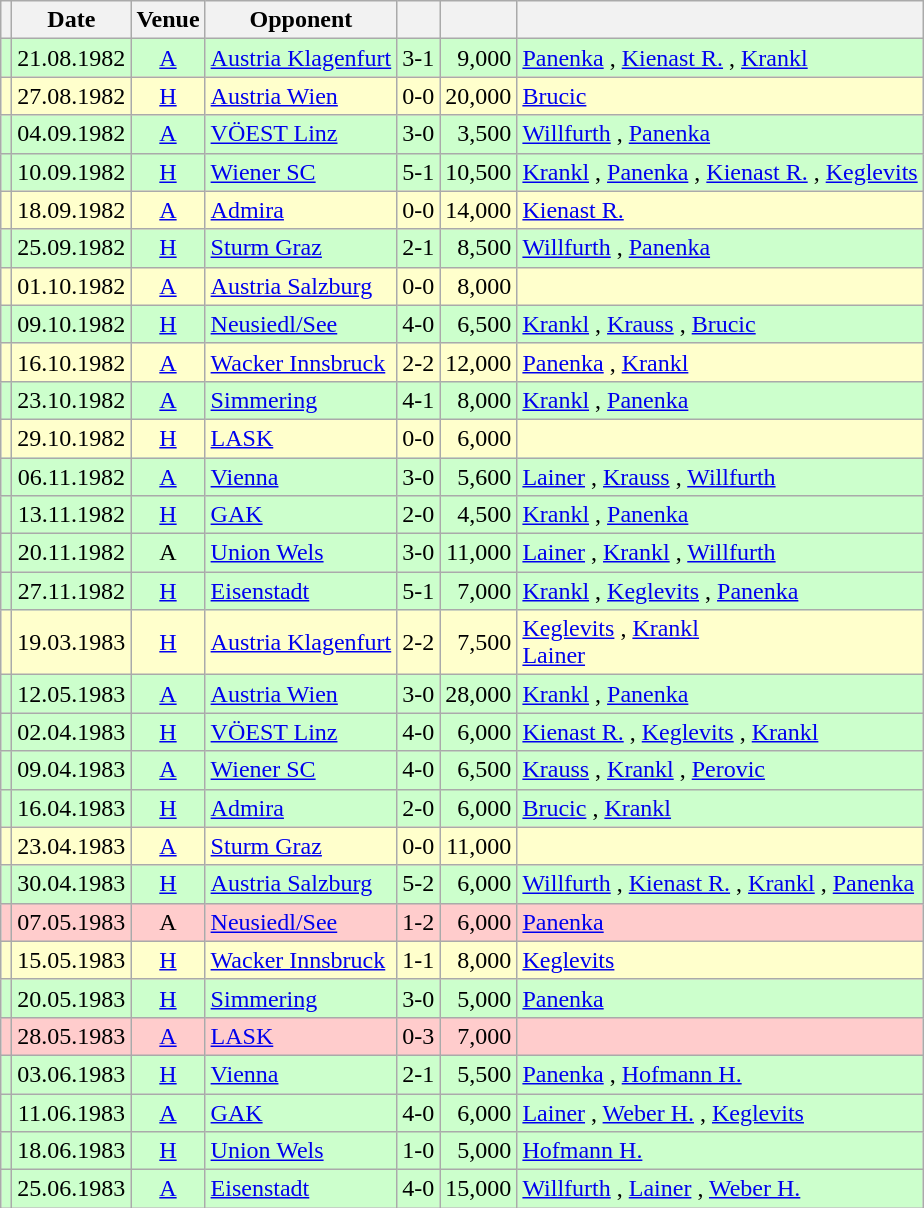<table class="wikitable" Style="text-align: center">
<tr>
<th></th>
<th>Date</th>
<th>Venue</th>
<th>Opponent</th>
<th></th>
<th></th>
<th></th>
</tr>
<tr style="background:#cfc">
<td></td>
<td>21.08.1982</td>
<td><a href='#'>A</a></td>
<td align="left"><a href='#'>Austria Klagenfurt</a></td>
<td>3-1</td>
<td align="right">9,000</td>
<td align="left"><a href='#'>Panenka</a> , <a href='#'>Kienast R.</a> , <a href='#'>Krankl</a> </td>
</tr>
<tr style="background:#ffc">
<td></td>
<td>27.08.1982</td>
<td><a href='#'>H</a></td>
<td align="left"><a href='#'>Austria Wien</a></td>
<td>0-0</td>
<td align="right">20,000</td>
<td align="left"><a href='#'>Brucic</a> </td>
</tr>
<tr style="background:#cfc">
<td></td>
<td>04.09.1982</td>
<td><a href='#'>A</a></td>
<td align="left"><a href='#'>VÖEST Linz</a></td>
<td>3-0</td>
<td align="right">3,500</td>
<td align="left"><a href='#'>Willfurth</a>  , <a href='#'>Panenka</a> </td>
</tr>
<tr style="background:#cfc">
<td></td>
<td>10.09.1982</td>
<td><a href='#'>H</a></td>
<td align="left"><a href='#'>Wiener SC</a></td>
<td>5-1</td>
<td align="right">10,500</td>
<td align="left"><a href='#'>Krankl</a>  , <a href='#'>Panenka</a> , <a href='#'>Kienast R.</a> , <a href='#'>Keglevits</a> </td>
</tr>
<tr style="background:#ffc">
<td></td>
<td>18.09.1982</td>
<td><a href='#'>A</a></td>
<td align="left"><a href='#'>Admira</a></td>
<td>0-0</td>
<td align="right">14,000</td>
<td align="left"><a href='#'>Kienast R.</a> </td>
</tr>
<tr style="background:#cfc">
<td></td>
<td>25.09.1982</td>
<td><a href='#'>H</a></td>
<td align="left"><a href='#'>Sturm Graz</a></td>
<td>2-1</td>
<td align="right">8,500</td>
<td align="left"><a href='#'>Willfurth</a> , <a href='#'>Panenka</a> </td>
</tr>
<tr style="background:#ffc">
<td></td>
<td>01.10.1982</td>
<td><a href='#'>A</a></td>
<td align="left"><a href='#'>Austria Salzburg</a></td>
<td>0-0</td>
<td align="right">8,000</td>
<td align="left"></td>
</tr>
<tr style="background:#cfc">
<td></td>
<td>09.10.1982</td>
<td><a href='#'>H</a></td>
<td align="left"><a href='#'>Neusiedl/See</a></td>
<td>4-0</td>
<td align="right">6,500</td>
<td align="left"><a href='#'>Krankl</a>  , <a href='#'>Krauss</a> , <a href='#'>Brucic</a> </td>
</tr>
<tr style="background:#ffc">
<td></td>
<td>16.10.1982</td>
<td><a href='#'>A</a></td>
<td align="left"><a href='#'>Wacker Innsbruck</a></td>
<td>2-2</td>
<td align="right">12,000</td>
<td align="left"><a href='#'>Panenka</a> , <a href='#'>Krankl</a> </td>
</tr>
<tr style="background:#cfc">
<td></td>
<td>23.10.1982</td>
<td><a href='#'>A</a></td>
<td align="left"><a href='#'>Simmering</a></td>
<td>4-1</td>
<td align="right">8,000</td>
<td align="left"><a href='#'>Krankl</a>   , <a href='#'>Panenka</a> </td>
</tr>
<tr style="background:#ffc">
<td></td>
<td>29.10.1982</td>
<td><a href='#'>H</a></td>
<td align="left"><a href='#'>LASK</a></td>
<td>0-0</td>
<td align="right">6,000</td>
<td align="left"></td>
</tr>
<tr style="background:#cfc">
<td></td>
<td>06.11.1982</td>
<td><a href='#'>A</a></td>
<td align="left"><a href='#'>Vienna</a></td>
<td>3-0</td>
<td align="right">5,600</td>
<td align="left"><a href='#'>Lainer</a> , <a href='#'>Krauss</a> , <a href='#'>Willfurth</a> </td>
</tr>
<tr style="background:#cfc">
<td></td>
<td>13.11.1982</td>
<td><a href='#'>H</a></td>
<td align="left"><a href='#'>GAK</a></td>
<td>2-0</td>
<td align="right">4,500</td>
<td align="left"><a href='#'>Krankl</a> , <a href='#'>Panenka</a> </td>
</tr>
<tr style="background:#cfc">
<td></td>
<td>20.11.1982</td>
<td>A</td>
<td align="left"><a href='#'>Union Wels</a></td>
<td>3-0</td>
<td align="right">11,000</td>
<td align="left"><a href='#'>Lainer</a> , <a href='#'>Krankl</a> , <a href='#'>Willfurth</a> </td>
</tr>
<tr style="background:#cfc">
<td></td>
<td>27.11.1982</td>
<td><a href='#'>H</a></td>
<td align="left"><a href='#'>Eisenstadt</a></td>
<td>5-1</td>
<td align="right">7,000</td>
<td align="left"><a href='#'>Krankl</a>  , <a href='#'>Keglevits</a>  , <a href='#'>Panenka</a> </td>
</tr>
<tr style="background:#ffc">
<td></td>
<td>19.03.1983</td>
<td><a href='#'>H</a></td>
<td align="left"><a href='#'>Austria Klagenfurt</a></td>
<td>2-2</td>
<td align="right">7,500</td>
<td align="left"><a href='#'>Keglevits</a> , <a href='#'>Krankl</a>  <br> <a href='#'>Lainer</a> </td>
</tr>
<tr style="background:#cfc">
<td></td>
<td>12.05.1983</td>
<td><a href='#'>A</a></td>
<td align="left"><a href='#'>Austria Wien</a></td>
<td>3-0</td>
<td align="right">28,000</td>
<td align="left"><a href='#'>Krankl</a>  , <a href='#'>Panenka</a> </td>
</tr>
<tr style="background:#cfc">
<td></td>
<td>02.04.1983</td>
<td><a href='#'>H</a></td>
<td align="left"><a href='#'>VÖEST Linz</a></td>
<td>4-0</td>
<td align="right">6,000</td>
<td align="left"><a href='#'>Kienast R.</a> , <a href='#'>Keglevits</a> , <a href='#'>Krankl</a>  </td>
</tr>
<tr style="background:#cfc">
<td></td>
<td>09.04.1983</td>
<td><a href='#'>A</a></td>
<td align="left"><a href='#'>Wiener SC</a></td>
<td>4-0</td>
<td align="right">6,500</td>
<td align="left"><a href='#'>Krauss</a> , <a href='#'>Krankl</a>  , <a href='#'>Perovic</a> </td>
</tr>
<tr style="background:#cfc">
<td></td>
<td>16.04.1983</td>
<td><a href='#'>H</a></td>
<td align="left"><a href='#'>Admira</a></td>
<td>2-0</td>
<td align="right">6,000</td>
<td align="left"><a href='#'>Brucic</a> , <a href='#'>Krankl</a> </td>
</tr>
<tr style="background:#ffc">
<td></td>
<td>23.04.1983</td>
<td><a href='#'>A</a></td>
<td align="left"><a href='#'>Sturm Graz</a></td>
<td>0-0</td>
<td align="right">11,000</td>
<td align="left"></td>
</tr>
<tr style="background:#cfc">
<td></td>
<td>30.04.1983</td>
<td><a href='#'>H</a></td>
<td align="left"><a href='#'>Austria Salzburg</a></td>
<td>5-2</td>
<td align="right">6,000</td>
<td align="left"><a href='#'>Willfurth</a> , <a href='#'>Kienast R.</a> , <a href='#'>Krankl</a>  , <a href='#'>Panenka</a> </td>
</tr>
<tr style="background:#fcc">
<td></td>
<td>07.05.1983</td>
<td>A</td>
<td align="left"><a href='#'>Neusiedl/See</a></td>
<td>1-2</td>
<td align="right">6,000</td>
<td align="left"><a href='#'>Panenka</a> </td>
</tr>
<tr style="background:#ffc">
<td></td>
<td>15.05.1983</td>
<td><a href='#'>H</a></td>
<td align="left"><a href='#'>Wacker Innsbruck</a></td>
<td>1-1</td>
<td align="right">8,000</td>
<td align="left"><a href='#'>Keglevits</a> </td>
</tr>
<tr style="background:#cfc">
<td></td>
<td>20.05.1983</td>
<td><a href='#'>H</a></td>
<td align="left"><a href='#'>Simmering</a></td>
<td>3-0</td>
<td align="right">5,000</td>
<td align="left"><a href='#'>Panenka</a>   </td>
</tr>
<tr style="background:#fcc">
<td></td>
<td>28.05.1983</td>
<td><a href='#'>A</a></td>
<td align="left"><a href='#'>LASK</a></td>
<td>0-3</td>
<td align="right">7,000</td>
<td align="left"></td>
</tr>
<tr style="background:#cfc">
<td></td>
<td>03.06.1983</td>
<td><a href='#'>H</a></td>
<td align="left"><a href='#'>Vienna</a></td>
<td>2-1</td>
<td align="right">5,500</td>
<td align="left"><a href='#'>Panenka</a> , <a href='#'>Hofmann H.</a> </td>
</tr>
<tr style="background:#cfc">
<td></td>
<td>11.06.1983</td>
<td><a href='#'>A</a></td>
<td align="left"><a href='#'>GAK</a></td>
<td>4-0</td>
<td align="right">6,000</td>
<td align="left"><a href='#'>Lainer</a>  , <a href='#'>Weber H.</a> , <a href='#'>Keglevits</a> </td>
</tr>
<tr style="background:#cfc">
<td></td>
<td>18.06.1983</td>
<td><a href='#'>H</a></td>
<td align="left"><a href='#'>Union Wels</a></td>
<td>1-0</td>
<td align="right">5,000</td>
<td align="left"><a href='#'>Hofmann H.</a> </td>
</tr>
<tr style="background:#cfc">
<td></td>
<td>25.06.1983</td>
<td><a href='#'>A</a></td>
<td align="left"><a href='#'>Eisenstadt</a></td>
<td>4-0</td>
<td align="right">15,000</td>
<td align="left"><a href='#'>Willfurth</a> , <a href='#'>Lainer</a>  , <a href='#'>Weber H.</a> </td>
</tr>
</table>
